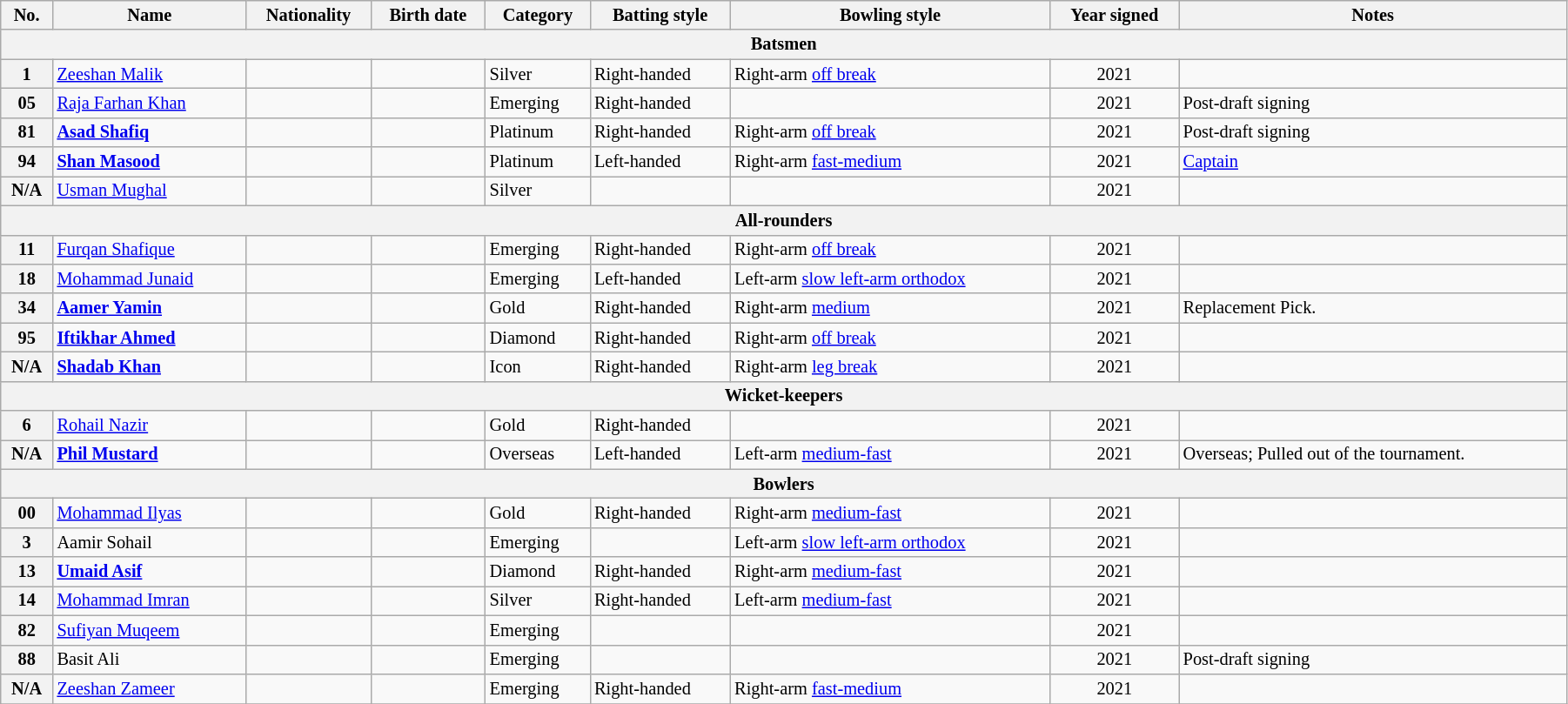<table class="wikitable" style="font-size:85%; width:95%;">
<tr>
<th>No.</th>
<th>Name</th>
<th>Nationality</th>
<th>Birth date</th>
<th>Category</th>
<th>Batting style</th>
<th>Bowling style</th>
<th>Year signed</th>
<th>Notes</th>
</tr>
<tr>
<th colspan="9" style=text-align:center;">Batsmen</th>
</tr>
<tr>
<th>1</th>
<td><a href='#'>Zeeshan Malik</a></td>
<td></td>
<td></td>
<td>Silver</td>
<td>Right-handed</td>
<td>Right-arm <a href='#'>off break</a></td>
<td style="text-align:center;">2021</td>
<td></td>
</tr>
<tr>
<th>05</th>
<td><a href='#'>Raja Farhan Khan</a></td>
<td></td>
<td></td>
<td>Emerging</td>
<td>Right-handed</td>
<td></td>
<td style="text-align:center;">2021</td>
<td>Post-draft signing</td>
</tr>
<tr>
<th>81</th>
<td><strong><a href='#'>Asad Shafiq</a></strong></td>
<td></td>
<td></td>
<td>Platinum</td>
<td>Right-handed</td>
<td>Right-arm <a href='#'>off break</a></td>
<td style="text-align:center;">2021</td>
<td>Post-draft signing</td>
</tr>
<tr>
<th>94</th>
<td><strong><a href='#'>Shan Masood</a></strong></td>
<td></td>
<td></td>
<td>Platinum</td>
<td>Left-handed</td>
<td>Right-arm <a href='#'>fast-medium</a></td>
<td style="text-align:center;">2021</td>
<td><a href='#'>Captain</a></td>
</tr>
<tr>
<th>N/A</th>
<td><a href='#'>Usman Mughal</a></td>
<td></td>
<td></td>
<td>Silver</td>
<td></td>
<td></td>
<td style="text-align:center;">2021</td>
<td></td>
</tr>
<tr>
<th colspan="9" style=text-align:center;">All-rounders</th>
</tr>
<tr>
<th>11</th>
<td><a href='#'>Furqan Shafique</a></td>
<td></td>
<td></td>
<td>Emerging</td>
<td>Right-handed</td>
<td>Right-arm <a href='#'>off break</a></td>
<td style="text-align:center;">2021</td>
<td></td>
</tr>
<tr>
<th>18</th>
<td><a href='#'>Mohammad Junaid</a></td>
<td></td>
<td></td>
<td>Emerging</td>
<td>Left-handed</td>
<td>Left-arm <a href='#'>slow left-arm orthodox</a></td>
<td style="text-align:center;">2021</td>
<td></td>
</tr>
<tr>
<th>34</th>
<td><strong><a href='#'>Aamer Yamin</a></strong></td>
<td></td>
<td></td>
<td>Gold</td>
<td>Right-handed</td>
<td>Right-arm <a href='#'>medium</a></td>
<td style="text-align:center;">2021</td>
<td>Replacement Pick.</td>
</tr>
<tr>
<th>95</th>
<td><strong><a href='#'>Iftikhar Ahmed</a></strong></td>
<td></td>
<td></td>
<td>Diamond</td>
<td>Right-handed</td>
<td>Right-arm <a href='#'>off break</a></td>
<td style="text-align:center;">2021</td>
<td></td>
</tr>
<tr>
<th>N/A</th>
<td><strong><a href='#'>Shadab Khan</a></strong></td>
<td></td>
<td></td>
<td>Icon</td>
<td>Right-handed</td>
<td>Right-arm <a href='#'>leg break</a></td>
<td style="text-align:center;">2021</td>
<td></td>
</tr>
<tr>
<th colspan="9" style=text-align:center;">Wicket-keepers</th>
</tr>
<tr>
<th>6</th>
<td><a href='#'>Rohail Nazir</a></td>
<td></td>
<td></td>
<td>Gold</td>
<td>Right-handed</td>
<td></td>
<td style="text-align:center;">2021</td>
<td></td>
</tr>
<tr>
<th>N/A</th>
<td><strong><a href='#'>Phil Mustard</a></strong></td>
<td></td>
<td></td>
<td>Overseas</td>
<td>Left-handed</td>
<td>Left-arm <a href='#'>medium-fast</a></td>
<td style="text-align:center;">2021</td>
<td>Overseas; Pulled out of the tournament.</td>
</tr>
<tr>
<th colspan="9" style=text-align:center;">Bowlers</th>
</tr>
<tr>
<th>00</th>
<td><a href='#'>Mohammad Ilyas</a></td>
<td></td>
<td></td>
<td>Gold</td>
<td>Right-handed</td>
<td>Right-arm <a href='#'>medium-fast</a></td>
<td style="text-align:center;">2021</td>
<td></td>
</tr>
<tr>
<th>3</th>
<td>Aamir Sohail</td>
<td></td>
<td></td>
<td>Emerging</td>
<td></td>
<td>Left-arm <a href='#'>slow left-arm orthodox</a></td>
<td style="text-align:center;">2021</td>
<td></td>
</tr>
<tr>
<th>13</th>
<td><strong><a href='#'>Umaid Asif</a></strong></td>
<td></td>
<td></td>
<td>Diamond</td>
<td>Right-handed</td>
<td>Right-arm <a href='#'>medium-fast</a></td>
<td style="text-align:center;">2021</td>
<td></td>
</tr>
<tr>
<th>14</th>
<td><a href='#'>Mohammad Imran</a></td>
<td></td>
<td></td>
<td>Silver</td>
<td>Right-handed</td>
<td>Left-arm <a href='#'>medium-fast</a></td>
<td style="text-align:center;">2021</td>
<td></td>
</tr>
<tr>
<th>82</th>
<td><a href='#'>Sufiyan Muqeem</a></td>
<td></td>
<td></td>
<td>Emerging</td>
<td></td>
<td></td>
<td style="text-align:center;">2021</td>
<td></td>
</tr>
<tr>
<th>88</th>
<td>Basit Ali</td>
<td></td>
<td></td>
<td>Emerging</td>
<td></td>
<td></td>
<td style="text-align:center;">2021</td>
<td>Post-draft signing</td>
</tr>
<tr>
<th>N/A</th>
<td><a href='#'>Zeeshan Zameer</a></td>
<td></td>
<td></td>
<td>Emerging</td>
<td>Right-handed</td>
<td>Right-arm <a href='#'>fast-medium</a></td>
<td style="text-align:center;">2021</td>
<td></td>
</tr>
<tr>
</tr>
</table>
